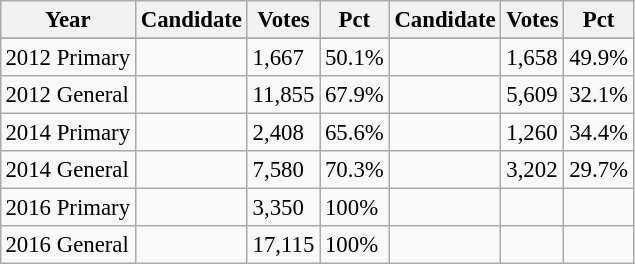<table class="wikitable" style="margin:0.5em ; font-size:95%">
<tr>
<th>Year</th>
<th>Candidate</th>
<th>Votes</th>
<th>Pct</th>
<th>Candidate</th>
<th>Votes</th>
<th>Pct</th>
</tr>
<tr>
</tr>
<tr>
<td>2012 Primary</td>
<td></td>
<td>1,667</td>
<td>50.1%</td>
<td></td>
<td>1,658</td>
<td>49.9%</td>
</tr>
<tr>
<td>2012 General</td>
<td></td>
<td>11,855</td>
<td>67.9%</td>
<td></td>
<td>5,609</td>
<td>32.1%</td>
</tr>
<tr>
<td>2014 Primary</td>
<td></td>
<td>2,408</td>
<td>65.6%</td>
<td></td>
<td>1,260</td>
<td>34.4%</td>
</tr>
<tr>
<td>2014 General</td>
<td></td>
<td>7,580</td>
<td>70.3%</td>
<td></td>
<td>3,202</td>
<td>29.7%</td>
</tr>
<tr>
<td>2016 Primary</td>
<td></td>
<td>3,350</td>
<td>100%</td>
<td></td>
<td></td>
<td></td>
</tr>
<tr>
<td>2016 General</td>
<td></td>
<td>17,115</td>
<td>100%</td>
<td></td>
<td></td>
<td></td>
</tr>
</table>
